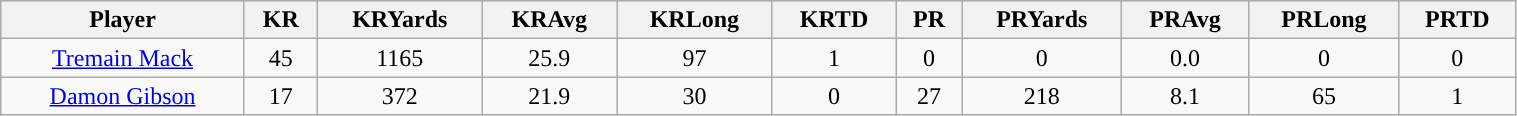<table class="wikitable" width="80%" style="text-align:center">
<tr>
<th>Player</th>
<th>KR</th>
<th>KRYards</th>
<th>KRAvg</th>
<th>KRLong</th>
<th>KRTD</th>
<th>PR</th>
<th>PRYards</th>
<th>PRAvg</th>
<th>PRLong</th>
<th>PRTD</th>
</tr>
<tr>
<td><a href='#'>Tremain Mack</a></td>
<td>45</td>
<td>1165</td>
<td>25.9</td>
<td>97</td>
<td>1</td>
<td>0</td>
<td>0</td>
<td>0.0</td>
<td>0</td>
<td>0</td>
</tr>
<tr>
<td><a href='#'>Damon Gibson</a></td>
<td>17</td>
<td>372</td>
<td>21.9</td>
<td>30</td>
<td>0</td>
<td>27</td>
<td>218</td>
<td>8.1</td>
<td>65</td>
<td>1</td>
</tr>
</table>
